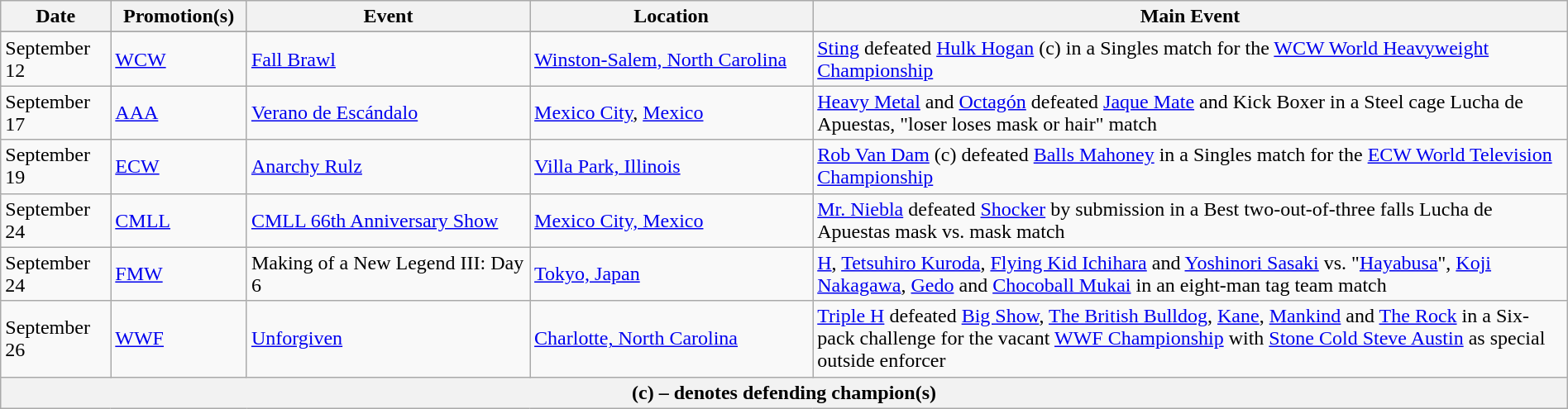<table class="wikitable" style="width:100%;">
<tr>
<th width="5%">Date</th>
<th width="5%">Promotion(s)</th>
<th style="width:15%;">Event</th>
<th style="width:15%;">Location</th>
<th style="width:40%;">Main Event</th>
</tr>
<tr style="width:20%;" |Notes>
</tr>
<tr>
<td>September 12</td>
<td><a href='#'>WCW</a></td>
<td><a href='#'>Fall Brawl</a></td>
<td><a href='#'>Winston-Salem, North Carolina</a></td>
<td><a href='#'>Sting</a> defeated <a href='#'>Hulk Hogan</a> (c) in a Singles match for the <a href='#'>WCW World Heavyweight Championship</a></td>
</tr>
<tr>
<td>September 17</td>
<td><a href='#'>AAA</a></td>
<td><a href='#'>Verano de Escándalo</a></td>
<td><a href='#'>Mexico City</a>, <a href='#'>Mexico</a></td>
<td><a href='#'>Heavy Metal</a> and <a href='#'>Octagón</a> defeated <a href='#'>Jaque Mate</a> and Kick Boxer in a Steel cage Lucha de Apuestas, "loser loses mask or hair" match</td>
</tr>
<tr>
<td>September 19</td>
<td><a href='#'>ECW</a></td>
<td><a href='#'>Anarchy Rulz</a></td>
<td><a href='#'>Villa Park, Illinois</a></td>
<td><a href='#'>Rob Van Dam</a> (c) defeated <a href='#'>Balls Mahoney</a> in a Singles match for the <a href='#'>ECW World Television Championship</a></td>
</tr>
<tr>
<td>September 24</td>
<td><a href='#'>CMLL</a></td>
<td><a href='#'>CMLL 66th Anniversary Show</a></td>
<td><a href='#'>Mexico City, Mexico</a></td>
<td><a href='#'>Mr. Niebla</a> defeated <a href='#'>Shocker</a> by submission in a Best two-out-of-three falls Lucha de Apuestas mask vs. mask match</td>
</tr>
<tr>
<td>September 24</td>
<td><a href='#'>FMW</a></td>
<td>Making of a New Legend III: Day 6</td>
<td><a href='#'>Tokyo, Japan</a></td>
<td><a href='#'>H</a>, <a href='#'>Tetsuhiro Kuroda</a>, <a href='#'>Flying Kid Ichihara</a> and <a href='#'>Yoshinori Sasaki</a> vs. "<a href='#'>Hayabusa</a>", <a href='#'>Koji Nakagawa</a>, <a href='#'>Gedo</a> and <a href='#'>Chocoball Mukai</a> in an eight-man tag team match</td>
</tr>
<tr>
<td>September 26</td>
<td><a href='#'>WWF</a></td>
<td><a href='#'>Unforgiven</a></td>
<td><a href='#'>Charlotte, North Carolina</a></td>
<td><a href='#'>Triple H</a> defeated <a href='#'>Big Show</a>, <a href='#'>The British Bulldog</a>, <a href='#'>Kane</a>, <a href='#'>Mankind</a> and <a href='#'>The Rock</a>  in a Six-pack challenge for the vacant <a href='#'>WWF Championship</a> with <a href='#'>Stone Cold Steve Austin</a> as special outside enforcer</td>
</tr>
<tr>
<th colspan="6">(c) – denotes defending champion(s)</th>
</tr>
</table>
